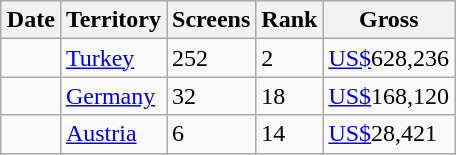<table class="wikitable sortable" align="center" style="margin:auto;">
<tr>
<th>Date</th>
<th>Territory</th>
<th>Screens</th>
<th>Rank</th>
<th>Gross</th>
</tr>
<tr>
<td></td>
<td><a href='#'>Turkey</a></td>
<td>252</td>
<td>2</td>
<td><a href='#'>US$</a>628,236</td>
</tr>
<tr>
<td></td>
<td><a href='#'>Germany</a></td>
<td>32</td>
<td>18</td>
<td><a href='#'>US$</a>168,120</td>
</tr>
<tr>
<td></td>
<td><a href='#'>Austria</a></td>
<td>6</td>
<td>14</td>
<td><a href='#'>US$</a>28,421</td>
</tr>
</table>
